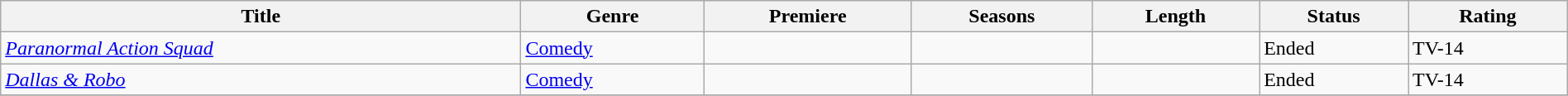<table class="wikitable sortable" style="width:100%">
<tr>
<th>Title</th>
<th>Genre</th>
<th>Premiere</th>
<th>Seasons</th>
<th>Length</th>
<th>Status</th>
<th>Rating</th>
</tr>
<tr>
<td><em><a href='#'>Paranormal Action Squad</a></em></td>
<td><a href='#'>Comedy</a></td>
<td></td>
<td></td>
<td></td>
<td>Ended</td>
<td>TV-14</td>
</tr>
<tr>
<td><em><a href='#'>Dallas & Robo</a></em></td>
<td><a href='#'>Comedy</a></td>
<td></td>
<td></td>
<td></td>
<td>Ended</td>
<td>TV-14</td>
</tr>
<tr>
</tr>
</table>
